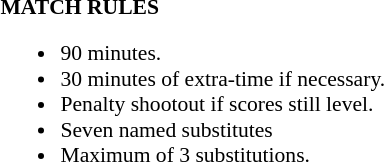<table width=100% style="font-size: 90%">
<tr>
<td width=50% valign=top><br><strong>MATCH RULES</strong><ul><li>90 minutes.</li><li>30 minutes of extra-time if necessary.</li><li>Penalty shootout if scores still level.</li><li>Seven named substitutes</li><li>Maximum of 3 substitutions.</li></ul></td>
</tr>
</table>
